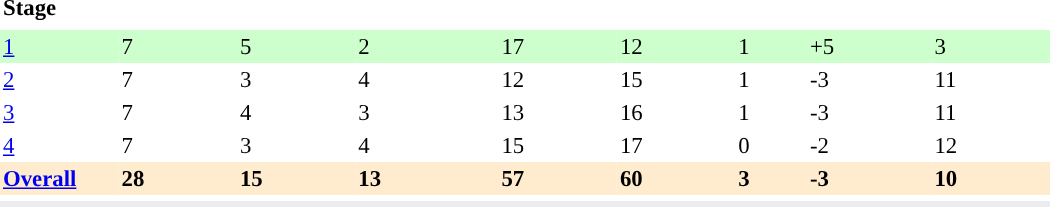<table class="toccolours" border=0 cellpadding="2" cellspacing="0" style="font-size:95%; text-align:left; width:700px;">
<tr align="left" style="background:#">
<th style="width:75px">Stage</th>
<th></th>
<th></th>
<th></th>
<th></th>
<th></th>
<th></th>
<th></th>
<th></th>
<th></th>
</tr>
<tr>
<td colspan = "10"></td>
</tr>
<tr>
</tr>
<tr style="background:#cfc;">
<td><a href='#'>1</a></td>
<td>7</td>
<td>5</td>
<td>2</td>
<td></td>
<td>17</td>
<td>12</td>
<td>1</td>
<td>+5</td>
<td>3</td>
</tr>
<tr>
<td><a href='#'>2</a></td>
<td>7</td>
<td>3</td>
<td>4</td>
<td></td>
<td>12</td>
<td>15</td>
<td>1</td>
<td>-3</td>
<td>11</td>
</tr>
<tr>
<td><a href='#'>3</a></td>
<td>7</td>
<td>4</td>
<td>3</td>
<td></td>
<td>13</td>
<td>16</td>
<td>1</td>
<td>-3</td>
<td>11</td>
</tr>
<tr>
<td><a href='#'>4</a></td>
<td>7</td>
<td>3</td>
<td>4</td>
<td></td>
<td>15</td>
<td>17</td>
<td>0</td>
<td>-2</td>
<td>12</td>
</tr>
<tr style="background-color:#ffebcd;">
<th><a href='#'>Overall</a></th>
<th>28</th>
<th>15</th>
<th>13</th>
<th></th>
<th>57</th>
<th>60</th>
<th>3</th>
<th>-3</th>
<th>10</th>
</tr>
<tr>
<td colspan="10"></td>
</tr>
<tr align="left" style="background:#EAECF0; color:#000;">
<td colspan="10" style="text-align:center;"> </td>
</tr>
</table>
